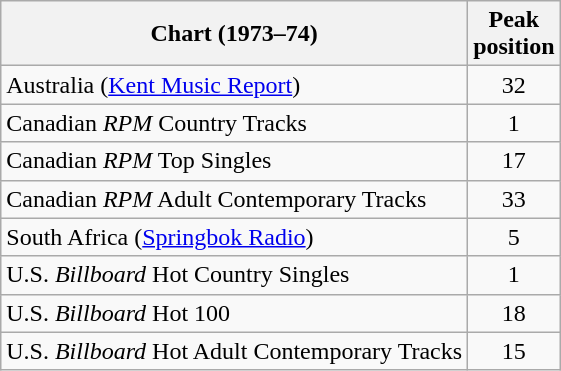<table class="wikitable sortable">
<tr>
<th align="left">Chart (1973–74)</th>
<th align="center">Peak<br>position</th>
</tr>
<tr>
<td>Australia (<a href='#'>Kent Music Report</a>)</td>
<td style="text-align:center;">32</td>
</tr>
<tr>
<td>Canadian <em>RPM</em> Country Tracks</td>
<td align="center">1</td>
</tr>
<tr>
<td>Canadian <em>RPM</em> Top Singles</td>
<td align="center">17</td>
</tr>
<tr>
<td>Canadian <em>RPM</em> Adult Contemporary Tracks</td>
<td align="center">33</td>
</tr>
<tr>
<td>South Africa (<a href='#'>Springbok Radio</a>)</td>
<td align="center">5</td>
</tr>
<tr>
<td align="left">U.S. <em>Billboard</em> Hot Country Singles</td>
<td align="center">1</td>
</tr>
<tr>
<td align="left">U.S. <em>Billboard</em> Hot 100</td>
<td align="center">18</td>
</tr>
<tr>
<td align="left">U.S. <em>Billboard</em> Hot Adult Contemporary Tracks</td>
<td align="center">15</td>
</tr>
</table>
